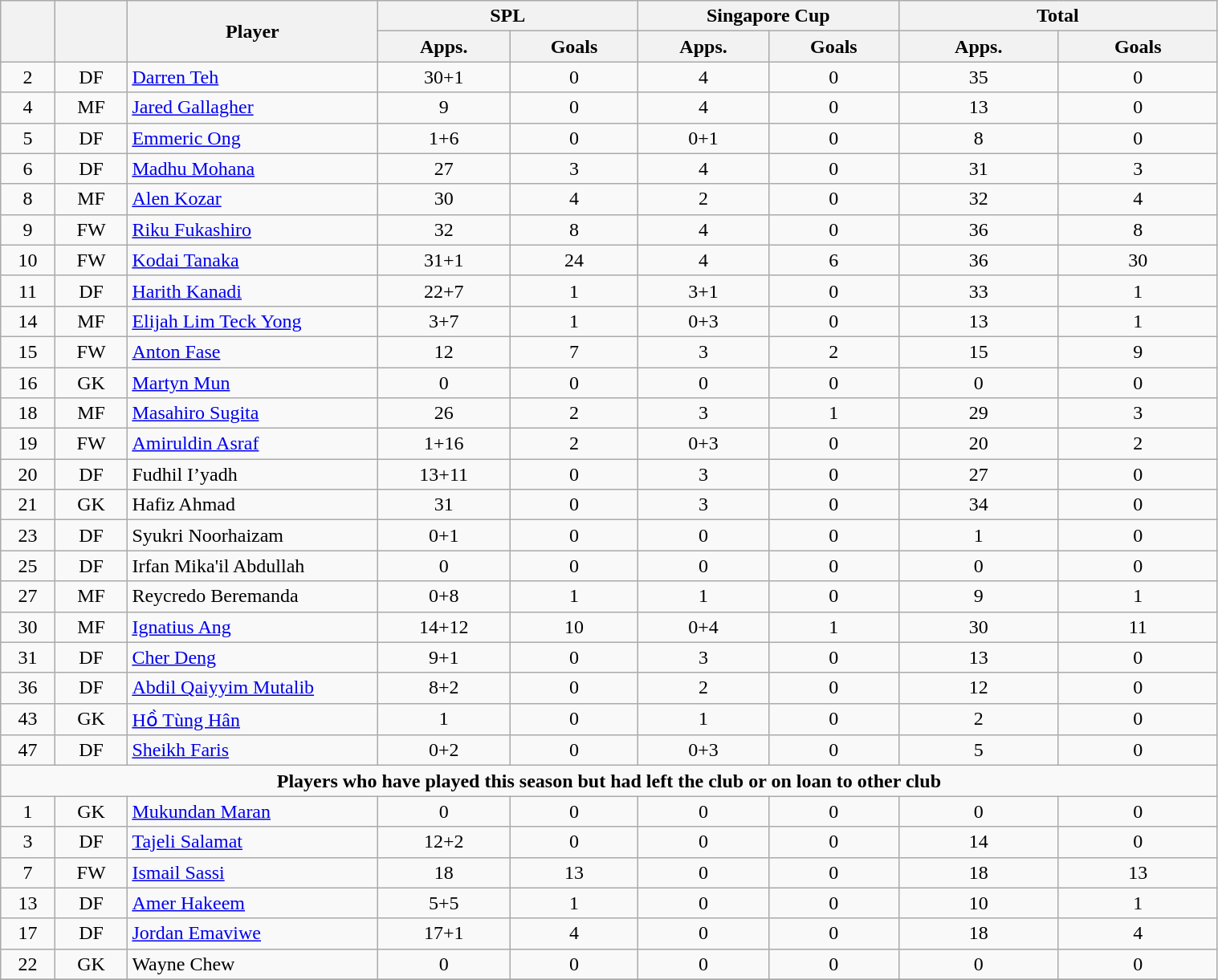<table class="wikitable" style="text-align:center; font-size:100%; width:80%;">
<tr>
<th rowspan=2></th>
<th rowspan=2></th>
<th rowspan=2 width="200">Player</th>
<th colspan=2 width="105">SPL</th>
<th colspan=2 width="105">Singapore Cup</th>
<th colspan=2 width="130">Total</th>
</tr>
<tr>
<th>Apps.</th>
<th>Goals</th>
<th>Apps.</th>
<th>Goals</th>
<th>Apps.</th>
<th>Goals</th>
</tr>
<tr>
<td>2</td>
<td>DF</td>
<td align="left"> <a href='#'>Darren Teh</a></td>
<td>30+1</td>
<td>0</td>
<td>4</td>
<td>0</td>
<td>35</td>
<td>0</td>
</tr>
<tr>
<td>4</td>
<td>MF</td>
<td align="left"> <a href='#'>Jared Gallagher</a></td>
<td>9</td>
<td>0</td>
<td>4</td>
<td>0</td>
<td>13</td>
<td>0</td>
</tr>
<tr>
<td>5</td>
<td>DF</td>
<td align="left"> <a href='#'>Emmeric Ong</a></td>
<td>1+6</td>
<td>0</td>
<td>0+1</td>
<td>0</td>
<td>8</td>
<td>0</td>
</tr>
<tr>
<td>6</td>
<td>DF</td>
<td align="left"> <a href='#'>Madhu Mohana</a></td>
<td>27</td>
<td>3</td>
<td>4</td>
<td>0</td>
<td>31</td>
<td>3</td>
</tr>
<tr>
<td>8</td>
<td>MF</td>
<td align="left"> <a href='#'>Alen Kozar</a></td>
<td>30</td>
<td>4</td>
<td>2</td>
<td>0</td>
<td>32</td>
<td>4</td>
</tr>
<tr>
<td>9</td>
<td>FW</td>
<td align="left"> <a href='#'>Riku Fukashiro</a></td>
<td>32</td>
<td>8</td>
<td>4</td>
<td>0</td>
<td>36</td>
<td>8</td>
</tr>
<tr>
<td>10</td>
<td>FW</td>
<td align="left"> <a href='#'>Kodai Tanaka</a></td>
<td>31+1</td>
<td>24</td>
<td>4</td>
<td>6</td>
<td>36</td>
<td>30</td>
</tr>
<tr>
<td>11</td>
<td>DF</td>
<td align="left"> <a href='#'>Harith Kanadi</a></td>
<td>22+7</td>
<td>1</td>
<td>3+1</td>
<td>0</td>
<td>33</td>
<td>1</td>
</tr>
<tr>
<td>14</td>
<td>MF</td>
<td align="left"> <a href='#'>Elijah Lim Teck Yong</a></td>
<td>3+7</td>
<td>1</td>
<td>0+3</td>
<td>0</td>
<td>13</td>
<td>1</td>
</tr>
<tr>
<td>15</td>
<td>FW</td>
<td align="left"> <a href='#'>Anton Fase</a></td>
<td>12</td>
<td>7</td>
<td>3</td>
<td>2</td>
<td>15</td>
<td>9</td>
</tr>
<tr>
<td>16</td>
<td>GK</td>
<td align="left"> <a href='#'>Martyn Mun</a></td>
<td>0</td>
<td>0</td>
<td>0</td>
<td>0</td>
<td>0</td>
<td>0</td>
</tr>
<tr>
<td>18</td>
<td>MF</td>
<td align="left"> <a href='#'>Masahiro Sugita</a></td>
<td>26</td>
<td>2</td>
<td>3</td>
<td>1</td>
<td>29</td>
<td>3</td>
</tr>
<tr>
<td>19</td>
<td>FW</td>
<td align="left"> <a href='#'>Amiruldin Asraf</a></td>
<td>1+16</td>
<td>2</td>
<td>0+3</td>
<td>0</td>
<td>20</td>
<td>2</td>
</tr>
<tr>
<td>20</td>
<td>DF</td>
<td align="left"> Fudhil I’yadh</td>
<td>13+11</td>
<td>0</td>
<td>3</td>
<td>0</td>
<td>27</td>
<td>0</td>
</tr>
<tr>
<td>21</td>
<td>GK</td>
<td align="left"> Hafiz Ahmad</td>
<td>31</td>
<td>0</td>
<td>3</td>
<td>0</td>
<td>34</td>
<td>0</td>
</tr>
<tr>
<td>23</td>
<td>DF</td>
<td align="left"> Syukri Noorhaizam</td>
<td>0+1</td>
<td>0</td>
<td>0</td>
<td>0</td>
<td>1</td>
<td>0</td>
</tr>
<tr>
<td>25</td>
<td>DF</td>
<td align="left"> Irfan Mika'il Abdullah</td>
<td>0</td>
<td>0</td>
<td>0</td>
<td>0</td>
<td>0</td>
<td>0</td>
</tr>
<tr>
<td>27</td>
<td>MF</td>
<td align="left"> Reycredo Beremanda</td>
<td>0+8</td>
<td>1</td>
<td>1</td>
<td>0</td>
<td>9</td>
<td>1</td>
</tr>
<tr>
<td>30</td>
<td>MF</td>
<td align="left"> <a href='#'>Ignatius Ang</a></td>
<td>14+12</td>
<td>10</td>
<td>0+4</td>
<td>1</td>
<td>30</td>
<td>11</td>
</tr>
<tr>
<td>31</td>
<td>DF</td>
<td align="left"> <a href='#'>Cher Deng</a></td>
<td>9+1</td>
<td>0</td>
<td>3</td>
<td>0</td>
<td>13</td>
<td>0</td>
</tr>
<tr>
<td>36</td>
<td>DF</td>
<td align="left"> <a href='#'>Abdil Qaiyyim Mutalib</a></td>
<td>8+2</td>
<td>0</td>
<td>2</td>
<td>0</td>
<td>12</td>
<td>0</td>
</tr>
<tr>
<td>43</td>
<td>GK</td>
<td align="left"> <a href='#'>Hồ Tùng Hân</a></td>
<td>1</td>
<td>0</td>
<td>1</td>
<td>0</td>
<td>2</td>
<td>0</td>
</tr>
<tr>
<td>47</td>
<td>DF</td>
<td align="left"> <a href='#'>Sheikh Faris</a></td>
<td>0+2</td>
<td>0</td>
<td>0+3</td>
<td>0</td>
<td>5</td>
<td>0</td>
</tr>
<tr>
<td colspan="17"><strong>Players who have played this season but had left the club or on loan to other club</strong></td>
</tr>
<tr>
<td>1</td>
<td>GK</td>
<td align="left"> <a href='#'>Mukundan Maran</a></td>
<td>0</td>
<td>0</td>
<td>0</td>
<td>0</td>
<td>0</td>
<td>0</td>
</tr>
<tr>
<td>3</td>
<td>DF</td>
<td align="left"> <a href='#'>Tajeli Salamat</a></td>
<td>12+2</td>
<td>0</td>
<td>0</td>
<td>0</td>
<td>14</td>
<td>0</td>
</tr>
<tr>
<td>7</td>
<td>FW</td>
<td align="left"> <a href='#'>Ismail Sassi</a></td>
<td>18</td>
<td>13</td>
<td>0</td>
<td>0</td>
<td>18</td>
<td>13</td>
</tr>
<tr>
<td>13</td>
<td>DF</td>
<td align="left"> <a href='#'>Amer Hakeem</a></td>
<td>5+5</td>
<td>1</td>
<td>0</td>
<td>0</td>
<td>10</td>
<td>1</td>
</tr>
<tr>
<td>17</td>
<td>DF</td>
<td align="left"> <a href='#'>Jordan Emaviwe</a></td>
<td>17+1</td>
<td>4</td>
<td>0</td>
<td>0</td>
<td>18</td>
<td>4</td>
</tr>
<tr>
<td>22</td>
<td>GK</td>
<td align="left"> Wayne Chew</td>
<td>0</td>
<td>0</td>
<td>0</td>
<td>0</td>
<td>0</td>
<td>0</td>
</tr>
<tr>
</tr>
</table>
